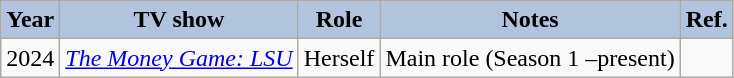<table class="wikitable">
<tr>
<th style="background:#B0C4DE;">Year</th>
<th style="background:#B0C4DE;">TV show</th>
<th style="background:#B0C4DE;">Role</th>
<th style="background:#B0C4DE;">Notes</th>
<th style="background:#B0C4DE;">Ref.</th>
</tr>
<tr>
<td>2024</td>
<td><em><a href='#'>The Money Game: LSU</a></em></td>
<td>Herself</td>
<td>Main role (Season 1 –present)</td>
<td></td>
</tr>
</table>
